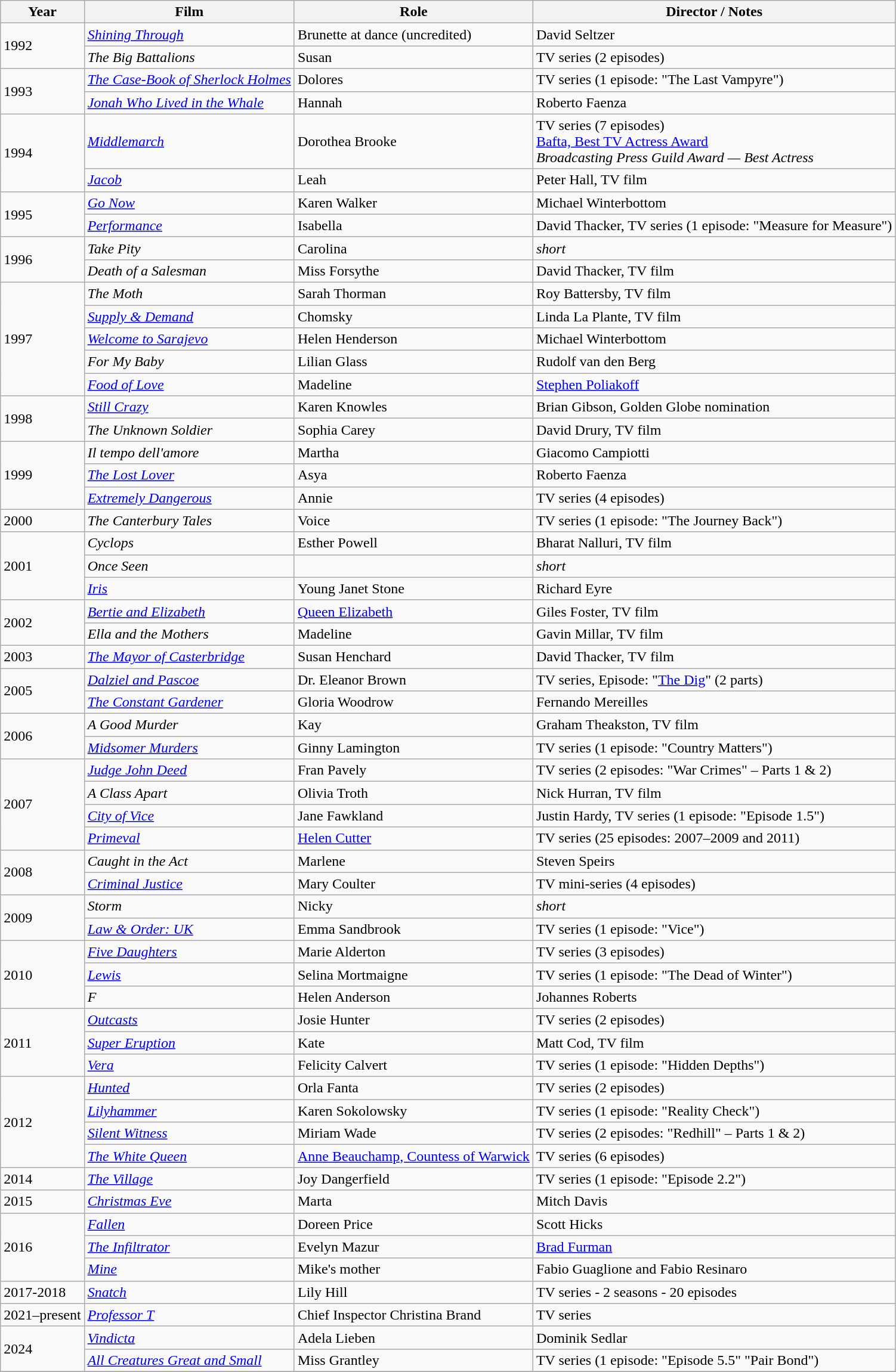<table class="wikitable">
<tr>
<th>Year</th>
<th>Film</th>
<th>Role</th>
<th>Director / Notes</th>
</tr>
<tr>
<td rowspan="2">1992</td>
<td><em><a href='#'>Shining Through</a></em></td>
<td>Brunette at dance (uncredited)</td>
<td>David Seltzer</td>
</tr>
<tr>
<td><em>The Big Battalions</em></td>
<td>Susan</td>
<td>TV series (2 episodes)</td>
</tr>
<tr>
<td rowspan="2">1993</td>
<td><em><a href='#'>The Case-Book of Sherlock Holmes</a></em></td>
<td>Dolores</td>
<td>TV series (1 episode: "The Last Vampyre")</td>
</tr>
<tr>
<td><em><a href='#'>Jonah Who Lived in the Whale</a></em></td>
<td>Hannah</td>
<td>Roberto Faenza</td>
</tr>
<tr>
<td rowspan="2">1994</td>
<td><em><a href='#'>Middlemarch</a></em></td>
<td>Dorothea Brooke</td>
<td>TV series (7 episodes)<br><a href='#'>Bafta, Best TV Actress Award</a><br> <em>Broadcasting Press Guild Award — Best Actress</em></td>
</tr>
<tr>
<td><em><a href='#'>Jacob</a></em></td>
<td>Leah</td>
<td>Peter Hall, TV film</td>
</tr>
<tr>
<td rowspan="2">1995</td>
<td><em><a href='#'>Go Now</a></em></td>
<td>Karen Walker</td>
<td>Michael Winterbottom</td>
</tr>
<tr>
<td><em><a href='#'>Performance</a></em></td>
<td>Isabella</td>
<td>David Thacker, TV series (1 episode: "Measure for Measure")</td>
</tr>
<tr>
<td rowspan="2">1996</td>
<td><em>Take Pity</em></td>
<td>Carolina</td>
<td><em>short</em></td>
</tr>
<tr>
<td><em>Death of a Salesman</em></td>
<td>Miss Forsythe</td>
<td>David Thacker, TV film</td>
</tr>
<tr>
<td rowspan="5">1997</td>
<td><em>The Moth</em></td>
<td>Sarah Thorman</td>
<td>Roy Battersby, TV film</td>
</tr>
<tr>
<td><em><a href='#'>Supply & Demand</a></em></td>
<td>Chomsky</td>
<td>Linda La Plante, TV film</td>
</tr>
<tr>
<td><em><a href='#'>Welcome to Sarajevo</a></em></td>
<td>Helen Henderson</td>
<td>Michael Winterbottom</td>
</tr>
<tr>
<td><em>For My Baby</em></td>
<td>Lilian Glass</td>
<td>Rudolf van den Berg</td>
</tr>
<tr>
<td><em><a href='#'>Food of Love</a></em></td>
<td>Madeline</td>
<td><a href='#'>Stephen Poliakoff</a></td>
</tr>
<tr>
<td rowspan="2">1998</td>
<td><em><a href='#'>Still Crazy</a></em></td>
<td>Karen Knowles</td>
<td>Brian Gibson, Golden Globe nomination</td>
</tr>
<tr>
<td><em>The Unknown Soldier</em></td>
<td>Sophia Carey</td>
<td>David Drury, TV film</td>
</tr>
<tr>
<td rowspan="3">1999</td>
<td><em>Il tempo dell'amore</em></td>
<td>Martha</td>
<td>Giacomo Campiotti</td>
</tr>
<tr>
<td><em><a href='#'>The Lost Lover</a></em></td>
<td>Asya</td>
<td>Roberto Faenza</td>
</tr>
<tr>
<td><em><a href='#'>Extremely Dangerous</a></em></td>
<td>Annie</td>
<td>TV series (4 episodes)</td>
</tr>
<tr>
<td rowspan="1">2000</td>
<td><em>The Canterbury Tales</em></td>
<td>Voice</td>
<td>TV series (1 episode: "The Journey Back")</td>
</tr>
<tr>
<td rowspan="3">2001</td>
<td><em>Cyclops</em></td>
<td>Esther Powell</td>
<td>Bharat Nalluri, TV film</td>
</tr>
<tr>
<td><em>Once Seen</em></td>
<td></td>
<td><em>short</em></td>
</tr>
<tr>
<td><em><a href='#'>Iris</a></em></td>
<td>Young Janet Stone</td>
<td>Richard Eyre</td>
</tr>
<tr>
<td rowspan="2">2002</td>
<td><em><a href='#'>Bertie and Elizabeth</a></em></td>
<td><a href='#'>Queen Elizabeth</a></td>
<td>Giles Foster, TV film</td>
</tr>
<tr>
<td><em>Ella and the Mothers</em></td>
<td>Madeline</td>
<td>Gavin Millar, TV film</td>
</tr>
<tr>
<td rowspan="1">2003</td>
<td><em><a href='#'>The Mayor of Casterbridge</a></em></td>
<td>Susan Henchard</td>
<td>David Thacker, TV film</td>
</tr>
<tr>
<td rowspan="2">2005</td>
<td><em><a href='#'>Dalziel and Pascoe</a></em></td>
<td>Dr. Eleanor Brown</td>
<td>TV series, Episode: "<a href='#'>The Dig</a>" (2 parts)</td>
</tr>
<tr>
<td><em><a href='#'>The Constant Gardener</a></em></td>
<td>Gloria Woodrow</td>
<td>Fernando Mereilles</td>
</tr>
<tr>
<td rowspan="2">2006</td>
<td><em>A Good Murder</em></td>
<td>Kay</td>
<td>Graham Theakston, TV film</td>
</tr>
<tr>
<td><em><a href='#'>Midsomer Murders</a></em></td>
<td>Ginny Lamington</td>
<td>TV series (1 episode: "Country Matters")</td>
</tr>
<tr>
<td rowspan="4">2007</td>
<td><em><a href='#'>Judge John Deed</a></em></td>
<td>Fran Pavely</td>
<td>TV series (2 episodes: "War Crimes" – Parts 1 & 2)</td>
</tr>
<tr>
<td><em>A Class Apart</em></td>
<td>Olivia Troth</td>
<td>Nick Hurran, TV film</td>
</tr>
<tr>
<td><em><a href='#'>City of Vice</a></em></td>
<td>Jane Fawkland</td>
<td>Justin Hardy, TV series (1 episode: "Episode 1.5")</td>
</tr>
<tr>
<td><em><a href='#'>Primeval</a></em></td>
<td><a href='#'>Helen Cutter</a></td>
<td>TV series (25 episodes: 2007–2009 and 2011)</td>
</tr>
<tr>
<td rowspan="2">2008</td>
<td><em>Caught in the Act</em></td>
<td>Marlene</td>
<td>Steven Speirs</td>
</tr>
<tr>
<td><em><a href='#'>Criminal Justice</a></em></td>
<td>Mary Coulter</td>
<td>TV mini-series (4 episodes)</td>
</tr>
<tr>
<td rowspan="2">2009</td>
<td><em>Storm</em></td>
<td>Nicky</td>
<td><em>short</em></td>
</tr>
<tr>
<td><em><a href='#'>Law & Order: UK</a></em></td>
<td>Emma Sandbrook</td>
<td>TV series (1 episode: "Vice")</td>
</tr>
<tr>
<td rowspan="3">2010</td>
<td><em><a href='#'>Five Daughters</a></em></td>
<td>Marie Alderton</td>
<td>TV series (3 episodes)</td>
</tr>
<tr>
<td><em><a href='#'>Lewis</a></em></td>
<td>Selina Mortmaigne</td>
<td>TV series (1 episode: "The Dead of Winter")</td>
</tr>
<tr>
<td><em>F</em></td>
<td>Helen Anderson</td>
<td>Johannes Roberts</td>
</tr>
<tr>
<td rowspan="3">2011</td>
<td><a href='#'><em>Outcasts</em></a></td>
<td>Josie Hunter</td>
<td>TV series (2 episodes)</td>
</tr>
<tr>
<td><em><a href='#'>Super Eruption</a></em></td>
<td>Kate</td>
<td>Matt Cod, TV film</td>
</tr>
<tr>
<td><a href='#'><em>Vera</em></a></td>
<td>Felicity Calvert</td>
<td>TV series (1 episode: "Hidden Depths")</td>
</tr>
<tr>
<td rowspan="4">2012</td>
<td><a href='#'><em>Hunted</em></a></td>
<td>Orla Fanta</td>
<td>TV series (2 episodes)</td>
</tr>
<tr>
<td><em><a href='#'>Lilyhammer</a></em></td>
<td>Karen Sokolowsky</td>
<td>TV series (1 episode: "Reality Check")</td>
</tr>
<tr>
<td><em><a href='#'>Silent Witness</a></em></td>
<td>Miriam Wade</td>
<td>TV series (2 episodes: "Redhill" – Parts 1 & 2)</td>
</tr>
<tr>
<td><a href='#'><em>The White Queen</em></a></td>
<td><a href='#'>Anne Beauchamp, Countess of Warwick</a></td>
<td>TV series (6 episodes)</td>
</tr>
<tr>
<td>2014</td>
<td><em><a href='#'>The Village</a></em></td>
<td>Joy Dangerfield</td>
<td>TV series (1 episode: "Episode 2.2")</td>
</tr>
<tr>
<td>2015</td>
<td><em><a href='#'>Christmas Eve</a></em></td>
<td>Marta</td>
<td>Mitch Davis</td>
</tr>
<tr>
<td rowspan="3">2016</td>
<td><em><a href='#'>Fallen</a></em></td>
<td>Doreen Price</td>
<td>Scott Hicks</td>
</tr>
<tr>
<td><em><a href='#'>The Infiltrator</a></em></td>
<td>Evelyn Mazur</td>
<td><a href='#'>Brad Furman</a></td>
</tr>
<tr>
<td><em><a href='#'>Mine</a></em></td>
<td>Mike's mother</td>
<td>Fabio Guaglione and Fabio Resinaro</td>
</tr>
<tr>
<td>2017-2018</td>
<td><em><a href='#'>Snatch</a></em></td>
<td>Lily Hill</td>
<td>TV series - 2 seasons - 20 episodes</td>
</tr>
<tr>
<td>2021–present</td>
<td><em><a href='#'>Professor T</a></em></td>
<td>Chief Inspector Christina Brand</td>
<td>TV series</td>
</tr>
<tr>
<td rowspan="2">2024</td>
<td><em><a href='#'>Vindicta</a></em></td>
<td>Adela Lieben</td>
<td>Dominik Sedlar</td>
</tr>
<tr>
<td><em><a href='#'>All Creatures Great and Small</a></em></td>
<td>Miss Grantley</td>
<td>TV series (1 episode: "Episode 5.5" "Pair Bond")</td>
</tr>
<tr>
</tr>
</table>
